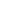<table style="width100%; text-align:center; font-weight:bold;">
<tr style="color:white;">
<td style="background:">3</td>
</tr>
<tr>
<td></td>
<td></td>
</tr>
</table>
